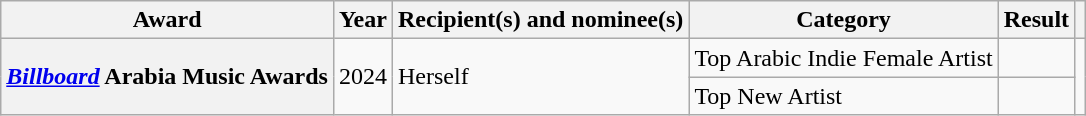<table class="wikitable sortable plainrowheaders">
<tr>
<th scope="col">Award</th>
<th scope="col">Year</th>
<th scope="col">Recipient(s) and nominee(s)</th>
<th scope="col">Category</th>
<th scope="col">Result</th>
<th scope="col" class="unsortable"></th>
</tr>
<tr>
<th rowspan="2" scope="row"><em><a href='#'>Billboard</a></em> Arabia Music Awards</th>
<td rowspan="2" align="center">2024</td>
<td rowspan="2">Herself</td>
<td>Top Arabic Indie Female Artist</td>
<td></td>
<td rowspan="2" style="text-align:center;"></td>
</tr>
<tr>
<td>Top New Artist</td>
<td></td>
</tr>
</table>
